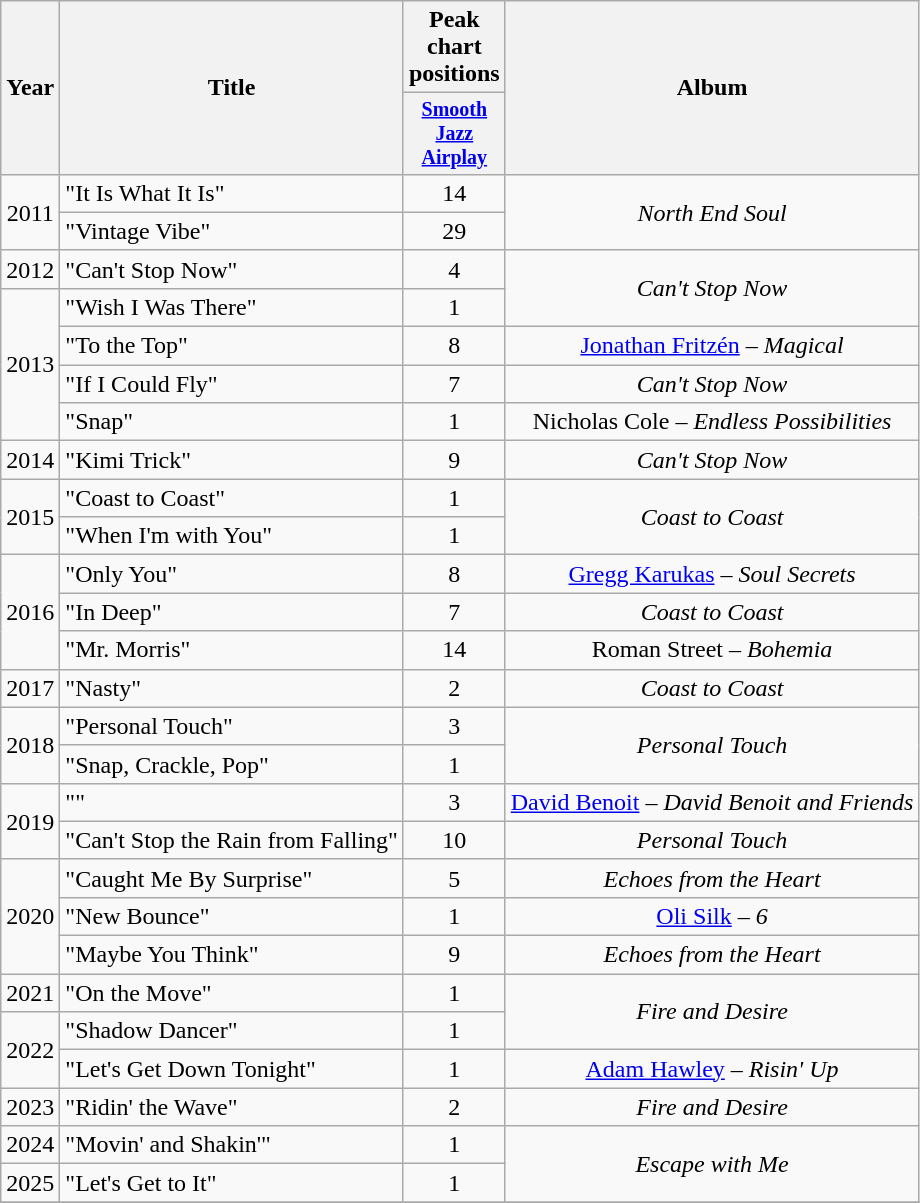<table class="wikitable" style="text-align:center";>
<tr>
<th rowspan="2">Year</th>
<th rowspan="2">Title</th>
<th colspan="1">Peak chart positions</th>
<th rowspan="2">Album</th>
</tr>
<tr style="font-size:smaller;">
<th style="width:50px;"><a href='#'>Smooth Jazz<br>Airplay</a><br></th>
</tr>
<tr>
<td rowspan="2">2011</td>
<td align="left">"It Is What It Is"</td>
<td>14</td>
<td rowspan="2"><em>North End Soul</em></td>
</tr>
<tr>
<td align="left">"Vintage Vibe"</td>
<td>29</td>
</tr>
<tr>
<td>2012</td>
<td align="left">"Can't Stop Now"</td>
<td>4</td>
<td rowspan="2"><em>Can't Stop Now</em></td>
</tr>
<tr>
<td rowspan="4">2013</td>
<td align="left">"Wish I Was There"</td>
<td>1</td>
</tr>
<tr>
<td align="left">"To the Top" <br></td>
<td>8</td>
<td><a href='#'>Jonathan Fritzén</a> – <em>Magical</em></td>
</tr>
<tr>
<td align="left">"If I Could Fly"</td>
<td>7</td>
<td><em>Can't Stop Now</em></td>
</tr>
<tr>
<td align="left">"Snap" <br></td>
<td>1</td>
<td>Nicholas Cole – <em>Endless Possibilities</em></td>
</tr>
<tr>
<td>2014</td>
<td align="left">"Kimi Trick" <br></td>
<td>9</td>
<td><em>Can't Stop Now</em></td>
</tr>
<tr>
<td rowspan="2">2015</td>
<td align="left">"Coast to Coast"</td>
<td>1</td>
<td rowspan="2"><em>Coast to Coast</em></td>
</tr>
<tr>
<td align="left">"When I'm with You"</td>
<td>1</td>
</tr>
<tr>
<td rowspan="3">2016</td>
<td align="left">"Only You" <br></td>
<td>8</td>
<td><a href='#'>Gregg Karukas</a> – <em>Soul Secrets</em></td>
</tr>
<tr>
<td align="left">"In Deep"</td>
<td>7</td>
<td><em>Coast to Coast</em></td>
</tr>
<tr>
<td align="left">"Mr. Morris" <br></td>
<td>14</td>
<td>Roman Street – <em>Bohemia</em></td>
</tr>
<tr>
<td>2017</td>
<td align="left">"Nasty"</td>
<td>2</td>
<td><em>Coast to Coast</em></td>
</tr>
<tr>
<td rowspan="2">2018</td>
<td align="left">"Personal Touch"</td>
<td>3</td>
<td rowspan="2"><em>Personal Touch</em></td>
</tr>
<tr>
<td align="left">"Snap, Crackle, Pop"</td>
<td>1</td>
</tr>
<tr>
<td rowspan="2">2019</td>
<td align="left">"" <br></td>
<td>3</td>
<td><a href='#'>David Benoit</a> – <em>David Benoit and Friends</em></td>
</tr>
<tr>
<td align="left">"Can't Stop the Rain from Falling"</td>
<td>10</td>
<td><em>Personal Touch</em></td>
</tr>
<tr>
<td rowspan="3">2020</td>
<td align="left">"Caught Me By Surprise"</td>
<td>5</td>
<td><em>Echoes from the Heart</em></td>
</tr>
<tr>
<td align="left">"New Bounce" <br></td>
<td>1</td>
<td><a href='#'>Oli Silk</a> – <em>6</em></td>
</tr>
<tr>
<td align="left">"Maybe You Think"</td>
<td>9</td>
<td><em>Echoes from the Heart</em></td>
</tr>
<tr>
<td>2021</td>
<td align="left">"On the Move"</td>
<td>1</td>
<td rowspan="2"><em>Fire and Desire</em></td>
</tr>
<tr>
<td rowspan="2">2022</td>
<td align="left">"Shadow Dancer"</td>
<td>1</td>
</tr>
<tr>
<td align="left">"Let's Get Down Tonight" <br></td>
<td>1</td>
<td><a href='#'>Adam Hawley</a> – <em>Risin' Up</em></td>
</tr>
<tr>
<td>2023</td>
<td align="left">"Ridin' the Wave"</td>
<td>2</td>
<td><em>Fire and Desire</em></td>
</tr>
<tr>
<td>2024</td>
<td align="left">"Movin' and Shakin'"</td>
<td>1</td>
<td rowspan="2"><em>Escape with Me</em></td>
</tr>
<tr>
<td>2025</td>
<td align="left">"Let's Get to It"</td>
<td>1</td>
</tr>
<tr>
</tr>
</table>
